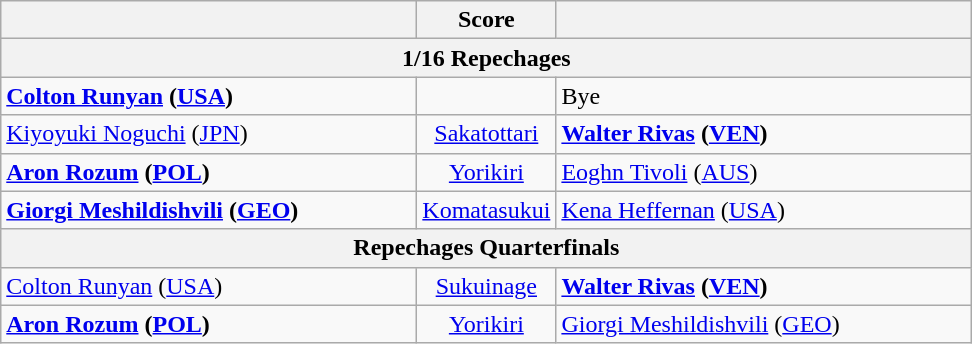<table class="wikitable" style="text-align: left; ">
<tr>
<th align="right" width="270"></th>
<th width="65">Score</th>
<th align="left" width="270"></th>
</tr>
<tr>
<th colspan=3>1/16 Repechages</th>
</tr>
<tr>
<td><strong> <a href='#'>Colton Runyan</a> (<a href='#'>USA</a>)</strong></td>
<td align="center"></td>
<td>Bye</td>
</tr>
<tr>
<td> <a href='#'>Kiyoyuki Noguchi</a> (<a href='#'>JPN</a>)</td>
<td align="center"><a href='#'>Sakatottari</a></td>
<td><strong> <a href='#'>Walter Rivas</a> (<a href='#'>VEN</a>) </strong></td>
</tr>
<tr>
<td><strong> <a href='#'>Aron Rozum</a> (<a href='#'>POL</a>)</strong></td>
<td align="center"><a href='#'>Yorikiri</a></td>
<td> <a href='#'>Eoghn Tivoli</a> (<a href='#'>AUS</a>)</td>
</tr>
<tr>
<td><strong> <a href='#'>Giorgi Meshildishvili</a> (<a href='#'>GEO</a>)</strong></td>
<td align="center"><a href='#'>Komatasukui</a></td>
<td> <a href='#'>Kena Heffernan</a> (<a href='#'>USA</a>)</td>
</tr>
<tr>
<th colspan=3>Repechages Quarterfinals</th>
</tr>
<tr>
<td> <a href='#'>Colton Runyan</a> (<a href='#'>USA</a>)</td>
<td align="center"><a href='#'>Sukuinage</a></td>
<td><strong> <a href='#'>Walter Rivas</a> (<a href='#'>VEN</a>) </strong></td>
</tr>
<tr>
<td><strong> <a href='#'>Aron Rozum</a> (<a href='#'>POL</a>)</strong></td>
<td align="center"><a href='#'>Yorikiri</a></td>
<td> <a href='#'>Giorgi Meshildishvili</a> (<a href='#'>GEO</a>)</td>
</tr>
</table>
